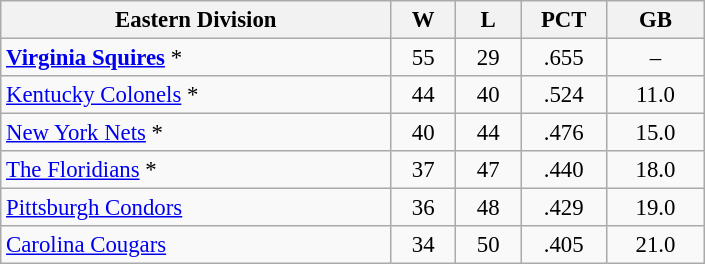<table class="wikitable" style="font-size: 95%;" width="470">
<tr>
<th width="30%">Eastern Division</th>
<th width="5%">W</th>
<th width="5%">L</th>
<th width="5%">PCT</th>
<th width="7.5%">GB</th>
</tr>
<tr align="center">
<td align="left"><strong><a href='#'>Virginia Squires</a></strong> *</td>
<td>55</td>
<td>29</td>
<td>.655</td>
<td>–</td>
</tr>
<tr align="center">
<td align="left"><a href='#'>Kentucky Colonels</a> *</td>
<td>44</td>
<td>40</td>
<td>.524</td>
<td>11.0</td>
</tr>
<tr align="center">
<td align="left"><a href='#'>New York Nets</a> *</td>
<td>40</td>
<td>44</td>
<td>.476</td>
<td>15.0</td>
</tr>
<tr align="center">
<td align="left"><a href='#'>The Floridians</a> *</td>
<td>37</td>
<td>47</td>
<td>.440</td>
<td>18.0</td>
</tr>
<tr align="center">
<td align="left"><a href='#'>Pittsburgh Condors</a></td>
<td>36</td>
<td>48</td>
<td>.429</td>
<td>19.0</td>
</tr>
<tr align="center">
<td align="left"><a href='#'>Carolina Cougars</a></td>
<td>34</td>
<td>50</td>
<td>.405</td>
<td>21.0</td>
</tr>
</table>
